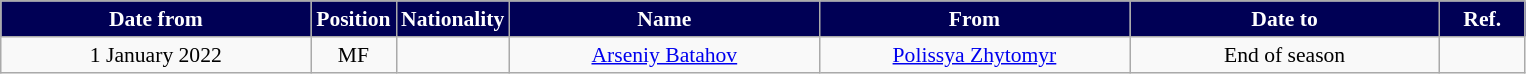<table class="wikitable" style="text-align:center; font-size:90%; ">
<tr>
<th style="background:#000055; color:white; width:200px;">Date from</th>
<th style="background:#000055; color:white; width:50px;">Position</th>
<th style="background:#000055; color:white; width:50px;">Nationality</th>
<th style="background:#000055; color:white; width:200px;">Name</th>
<th style="background:#000055; color:white; width:200px;">From</th>
<th style="background:#000055; color:white; width:200px;">Date to</th>
<th style="background:#000055; color:white; width:50px;">Ref.</th>
</tr>
<tr>
<td>1 January 2022</td>
<td>MF</td>
<td></td>
<td><a href='#'>Arseniy Batahov</a></td>
<td> <a href='#'>Polissya Zhytomyr</a></td>
<td>End of season</td>
<td></td>
</tr>
</table>
